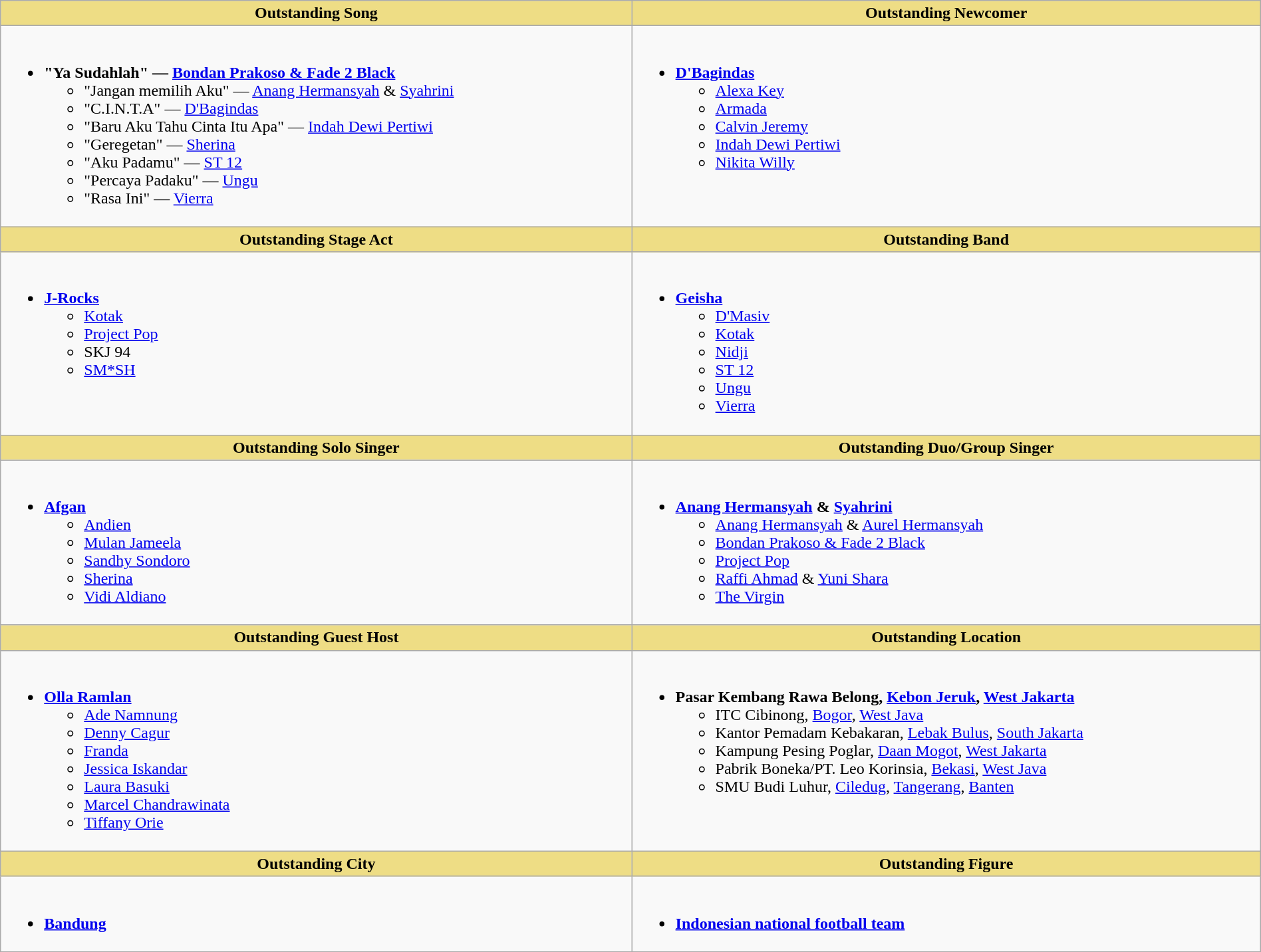<table class="wikitable" style="width:100%;">
<tr>
<th style="background:#EEDD85; width=50%">Outstanding Song</th>
<th style="background:#EEDD85; width=50%">Outstanding Newcomer</th>
</tr>
<tr>
<td valign= "top"><br><ul><li><strong>"Ya Sudahlah" — <a href='#'>Bondan Prakoso & Fade 2 Black</a></strong><ul><li>"Jangan memilih Aku" — <a href='#'>Anang Hermansyah</a> & <a href='#'>Syahrini</a></li><li>"C.I.N.T.A" — <a href='#'>D'Bagindas</a></li><li>"Baru Aku Tahu Cinta Itu Apa" — <a href='#'>Indah Dewi Pertiwi</a></li><li>"Geregetan" — <a href='#'>Sherina</a></li><li>"Aku Padamu" — <a href='#'>ST 12</a></li><li>"Percaya Padaku" — <a href='#'>Ungu</a></li><li>"Rasa Ini" — <a href='#'>Vierra</a></li></ul></li></ul></td>
<td valign= "top"><br><ul><li><strong><a href='#'>D'Bagindas</a></strong><ul><li><a href='#'>Alexa Key</a></li><li><a href='#'>Armada</a></li><li><a href='#'>Calvin Jeremy</a></li><li><a href='#'>Indah Dewi Pertiwi</a></li><li><a href='#'>Nikita Willy</a></li></ul></li></ul></td>
</tr>
<tr>
<th style="background:#EEDD85; width=50%">Outstanding Stage Act</th>
<th style="background:#EEDD85; width=50%">Outstanding Band</th>
</tr>
<tr>
<td valign= "top"><br><ul><li><strong><a href='#'>J-Rocks</a></strong><ul><li><a href='#'>Kotak</a></li><li><a href='#'>Project Pop</a></li><li>SKJ 94</li><li><a href='#'>SM*SH</a></li></ul></li></ul></td>
<td valign= "top"><br><ul><li><strong><a href='#'>Geisha</a></strong><ul><li><a href='#'>D'Masiv</a></li><li><a href='#'>Kotak</a></li><li><a href='#'>Nidji</a></li><li><a href='#'>ST 12</a></li><li><a href='#'>Ungu</a></li><li><a href='#'>Vierra</a></li></ul></li></ul></td>
</tr>
<tr>
<th style="background:#EEDD85; width=50%">Outstanding Solo Singer</th>
<th style="background:#EEDD85; width=50%">Outstanding Duo/Group Singer</th>
</tr>
<tr>
<td valign= "top"><br><ul><li><strong><a href='#'>Afgan</a></strong><ul><li><a href='#'>Andien</a></li><li><a href='#'>Mulan Jameela</a></li><li><a href='#'>Sandhy Sondoro</a></li><li><a href='#'>Sherina</a></li><li><a href='#'>Vidi Aldiano</a></li></ul></li></ul></td>
<td valign= "top"><br><ul><li><strong><a href='#'>Anang Hermansyah</a> & <a href='#'>Syahrini</a></strong><ul><li><a href='#'>Anang Hermansyah</a> & <a href='#'>Aurel Hermansyah</a></li><li><a href='#'>Bondan Prakoso & Fade 2 Black</a></li><li><a href='#'>Project Pop</a></li><li><a href='#'>Raffi Ahmad</a> & <a href='#'>Yuni Shara</a></li><li><a href='#'>The Virgin</a></li></ul></li></ul></td>
</tr>
<tr>
<th style="background:#EEDD85; width=50%">Outstanding Guest Host</th>
<th style="background:#EEDD85; width=50%">Outstanding Location</th>
</tr>
<tr>
<td valign= "top"><br><ul><li><strong><a href='#'>Olla Ramlan</a></strong><ul><li><a href='#'>Ade Namnung</a></li><li><a href='#'>Denny Cagur</a></li><li><a href='#'>Franda</a></li><li><a href='#'>Jessica Iskandar</a></li><li><a href='#'>Laura Basuki</a></li><li><a href='#'>Marcel Chandrawinata</a></li><li><a href='#'>Tiffany Orie</a></li></ul></li></ul></td>
<td valign= "top"><br><ul><li><strong>Pasar Kembang Rawa Belong, <a href='#'>Kebon Jeruk</a>, <a href='#'>West Jakarta</a></strong><ul><li>ITC Cibinong, <a href='#'>Bogor</a>, <a href='#'>West Java</a></li><li>Kantor Pemadam Kebakaran, <a href='#'>Lebak Bulus</a>, <a href='#'>South Jakarta</a></li><li>Kampung Pesing Poglar, <a href='#'>Daan Mogot</a>, <a href='#'>West Jakarta</a></li><li>Pabrik Boneka/PT. Leo Korinsia, <a href='#'>Bekasi</a>, <a href='#'>West Java</a></li><li>SMU Budi Luhur, <a href='#'>Ciledug</a>, <a href='#'>Tangerang</a>, <a href='#'>Banten</a></li></ul></li></ul></td>
</tr>
<tr>
<th style="background:#EEDD85; width=50%">Outstanding City</th>
<th style="background:#EEDD85; width=50%">Outstanding Figure</th>
</tr>
<tr>
<td valign= "top"><br><ul><li><strong><a href='#'>Bandung</a></strong></li></ul></td>
<td valign= "top"><br><ul><li><strong><a href='#'>Indonesian national football team</a></strong></li></ul></td>
</tr>
<tr>
</tr>
</table>
